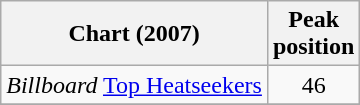<table class="wikitable sortable">
<tr>
<th align="left">Chart (2007)</th>
<th align="left">Peak<br>position</th>
</tr>
<tr>
<td><em>Billboard</em> <a href='#'>Top Heatseekers</a></td>
<td align="center">46</td>
</tr>
<tr>
</tr>
</table>
